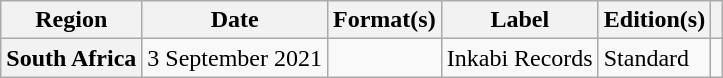<table class="wikitable plainrowheaders">
<tr>
<th scope="col">Region</th>
<th scope="col">Date</th>
<th scope="col">Format(s)</th>
<th scope="col">Label</th>
<th scope="col">Edition(s)</th>
<th scope="col"></th>
</tr>
<tr>
<th scope="row">South Africa</th>
<td>3  September  2021</td>
<td></td>
<td>Inkabi Records</td>
<td>Standard</td>
<td style="text-align:center;"></td>
</tr>
</table>
